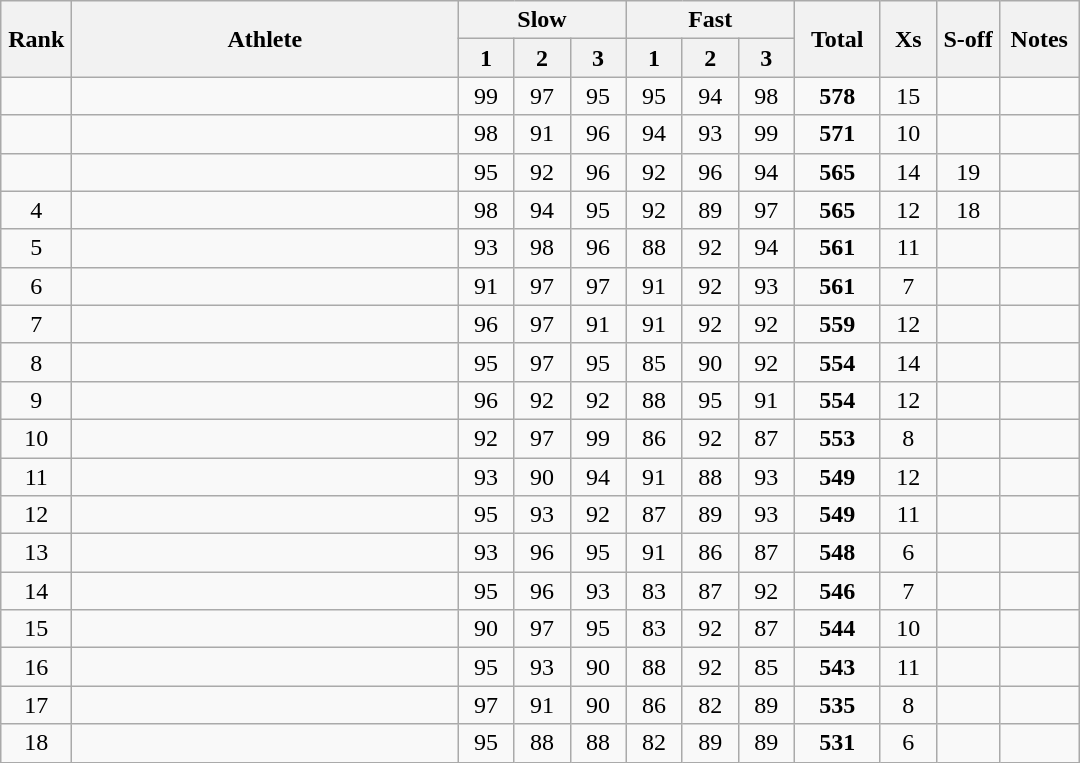<table class="wikitable" style="text-align:center">
<tr>
<th rowspan=2 width=40>Rank</th>
<th rowspan=2 width=250>Athlete</th>
<th colspan=3>Slow</th>
<th colspan=3>Fast</th>
<th rowspan=2 width=50>Total</th>
<th rowspan=2 width=30>Xs</th>
<th rowspan=2 width=35>S-off</th>
<th rowspan=2 width=45>Notes</th>
</tr>
<tr>
<th width=30>1</th>
<th width=30>2</th>
<th width=30>3</th>
<th width=30>1</th>
<th width=30>2</th>
<th width=30>3</th>
</tr>
<tr>
<td></td>
<td align=left></td>
<td>99</td>
<td>97</td>
<td>95</td>
<td>95</td>
<td>94</td>
<td>98</td>
<td><strong>578</strong></td>
<td>15</td>
<td></td>
<td></td>
</tr>
<tr>
<td></td>
<td align=left></td>
<td>98</td>
<td>91</td>
<td>96</td>
<td>94</td>
<td>93</td>
<td>99</td>
<td><strong>571</strong></td>
<td>10</td>
<td></td>
<td></td>
</tr>
<tr>
<td></td>
<td align=left></td>
<td>95</td>
<td>92</td>
<td>96</td>
<td>92</td>
<td>96</td>
<td>94</td>
<td><strong>565</strong></td>
<td>14</td>
<td>19</td>
<td></td>
</tr>
<tr>
<td>4</td>
<td align=left></td>
<td>98</td>
<td>94</td>
<td>95</td>
<td>92</td>
<td>89</td>
<td>97</td>
<td><strong>565</strong></td>
<td>12</td>
<td>18</td>
<td></td>
</tr>
<tr>
<td>5</td>
<td align=left></td>
<td>93</td>
<td>98</td>
<td>96</td>
<td>88</td>
<td>92</td>
<td>94</td>
<td><strong>561</strong></td>
<td>11</td>
<td></td>
<td></td>
</tr>
<tr>
<td>6</td>
<td align=left></td>
<td>91</td>
<td>97</td>
<td>97</td>
<td>91</td>
<td>92</td>
<td>93</td>
<td><strong>561</strong></td>
<td>7</td>
<td></td>
<td></td>
</tr>
<tr>
<td>7</td>
<td align=left></td>
<td>96</td>
<td>97</td>
<td>91</td>
<td>91</td>
<td>92</td>
<td>92</td>
<td><strong>559</strong></td>
<td>12</td>
<td></td>
<td></td>
</tr>
<tr>
<td>8</td>
<td align=left></td>
<td>95</td>
<td>97</td>
<td>95</td>
<td>85</td>
<td>90</td>
<td>92</td>
<td><strong>554</strong></td>
<td>14</td>
<td></td>
<td></td>
</tr>
<tr>
<td>9</td>
<td align=left></td>
<td>96</td>
<td>92</td>
<td>92</td>
<td>88</td>
<td>95</td>
<td>91</td>
<td><strong>554</strong></td>
<td>12</td>
<td></td>
<td></td>
</tr>
<tr>
<td>10</td>
<td align=left></td>
<td>92</td>
<td>97</td>
<td>99</td>
<td>86</td>
<td>92</td>
<td>87</td>
<td><strong>553</strong></td>
<td>8</td>
<td></td>
<td></td>
</tr>
<tr>
<td>11</td>
<td align=left></td>
<td>93</td>
<td>90</td>
<td>94</td>
<td>91</td>
<td>88</td>
<td>93</td>
<td><strong>549</strong></td>
<td>12</td>
<td></td>
<td></td>
</tr>
<tr>
<td>12</td>
<td align=left></td>
<td>95</td>
<td>93</td>
<td>92</td>
<td>87</td>
<td>89</td>
<td>93</td>
<td><strong>549</strong></td>
<td>11</td>
<td></td>
<td></td>
</tr>
<tr>
<td>13</td>
<td align=left></td>
<td>93</td>
<td>96</td>
<td>95</td>
<td>91</td>
<td>86</td>
<td>87</td>
<td><strong>548</strong></td>
<td>6</td>
<td></td>
<td></td>
</tr>
<tr>
<td>14</td>
<td align=left></td>
<td>95</td>
<td>96</td>
<td>93</td>
<td>83</td>
<td>87</td>
<td>92</td>
<td><strong>546</strong></td>
<td>7</td>
<td></td>
<td></td>
</tr>
<tr>
<td>15</td>
<td align=left></td>
<td>90</td>
<td>97</td>
<td>95</td>
<td>83</td>
<td>92</td>
<td>87</td>
<td><strong>544</strong></td>
<td>10</td>
<td></td>
<td></td>
</tr>
<tr>
<td>16</td>
<td align=left></td>
<td>95</td>
<td>93</td>
<td>90</td>
<td>88</td>
<td>92</td>
<td>85</td>
<td><strong>543</strong></td>
<td>11</td>
<td></td>
<td></td>
</tr>
<tr>
<td>17</td>
<td align=left></td>
<td>97</td>
<td>91</td>
<td>90</td>
<td>86</td>
<td>82</td>
<td>89</td>
<td><strong>535</strong></td>
<td>8</td>
<td></td>
<td></td>
</tr>
<tr>
<td>18</td>
<td align=left></td>
<td>95</td>
<td>88</td>
<td>88</td>
<td>82</td>
<td>89</td>
<td>89</td>
<td><strong>531</strong></td>
<td>6</td>
<td></td>
<td></td>
</tr>
</table>
